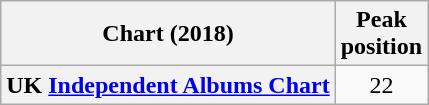<table class="wikitable plainrowheaders" style="text-align:center">
<tr>
<th>Chart (2018)</th>
<th>Peak<br>position</th>
</tr>
<tr>
<th scope="row">UK <a href='#'>Independent Albums Chart</a></th>
<td>22</td>
</tr>
</table>
